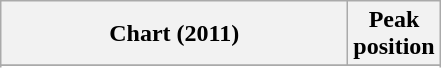<table class="wikitable sortable">
<tr>
<th scope="col" style="width:14em;">Chart (2011)</th>
<th scope="col">Peak<br>position</th>
</tr>
<tr>
</tr>
<tr>
</tr>
</table>
